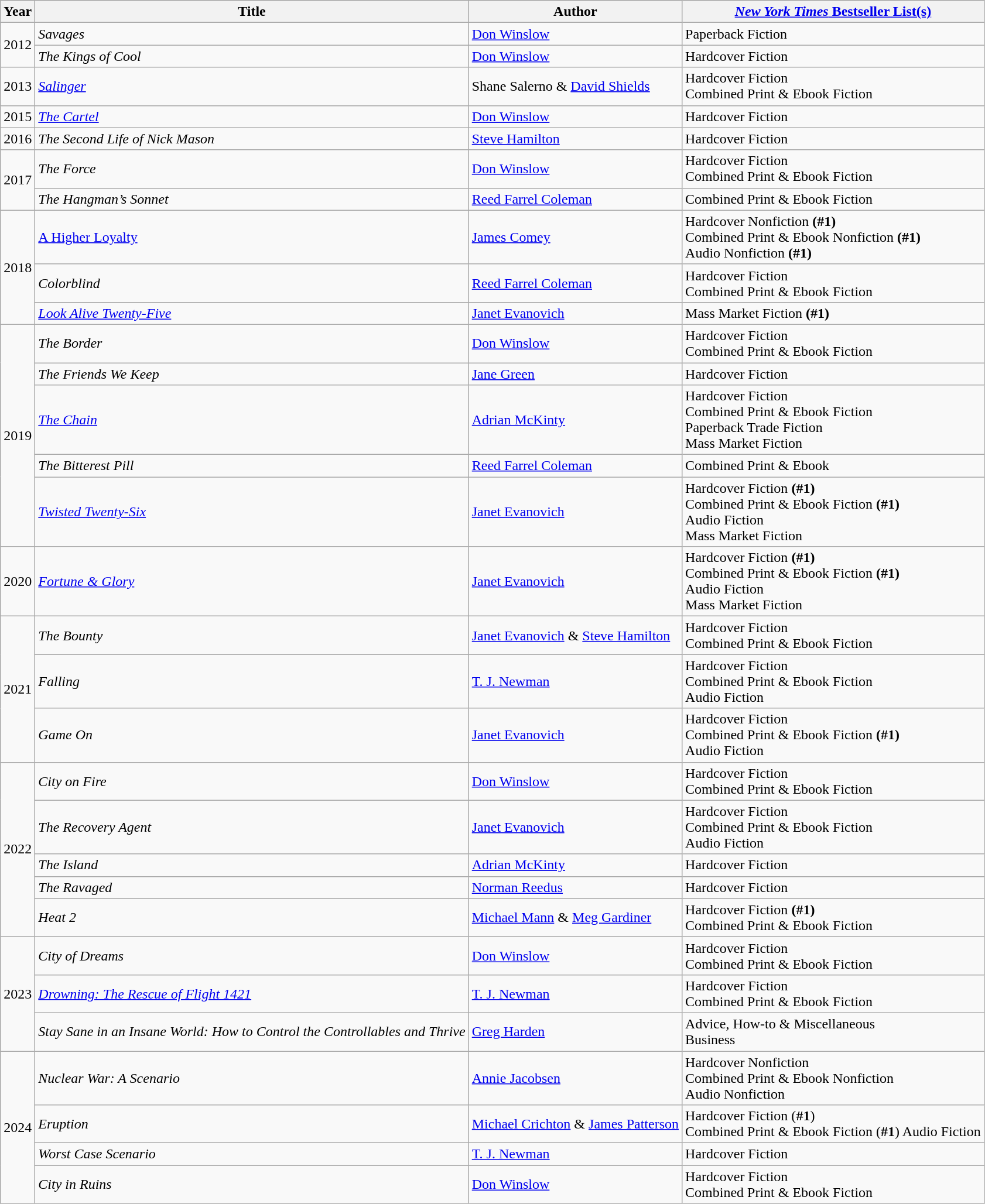<table class="wikitable">
<tr>
<th>Year</th>
<th>Title</th>
<th>Author</th>
<th><a href='#'><em>New York Times</em> Bestseller List(s)</a></th>
</tr>
<tr>
<td rowspan="2">2012</td>
<td><em>Savages</em></td>
<td><a href='#'>Don Winslow</a></td>
<td>Paperback Fiction</td>
</tr>
<tr>
<td><em>The Kings of Cool</em></td>
<td><a href='#'>Don Winslow</a></td>
<td>Hardcover Fiction</td>
</tr>
<tr>
<td>2013</td>
<td><em><a href='#'>Salinger</a></em></td>
<td>Shane Salerno & <a href='#'>David Shields</a></td>
<td>Hardcover Fiction<br>Combined Print & Ebook Fiction</td>
</tr>
<tr>
<td>2015</td>
<td><em><a href='#'>The Cartel</a></em></td>
<td><a href='#'>Don Winslow</a></td>
<td>Hardcover Fiction</td>
</tr>
<tr>
<td>2016</td>
<td><em>The Second Life of Nick Mason</em></td>
<td><a href='#'>Steve Hamilton</a></td>
<td>Hardcover Fiction</td>
</tr>
<tr>
<td rowspan="2">2017</td>
<td><em>The Force</em></td>
<td><a href='#'>Don Winslow</a></td>
<td>Hardcover Fiction<br>Combined Print & Ebook Fiction</td>
</tr>
<tr>
<td><em>The Hangman’s Sonnet</em></td>
<td><a href='#'>Reed Farrel Coleman</a></td>
<td>Combined Print & Ebook Fiction</td>
</tr>
<tr>
<td rowspan="3">2018</td>
<td><a href='#'>A Higher Loyalty</a></td>
<td><a href='#'>James Comey</a></td>
<td>Hardcover Nonfiction <strong>(#1)</strong><br>Combined Print & Ebook Nonfiction <strong>(#1)</strong><br>Audio Nonfiction <strong>(#1)</strong></td>
</tr>
<tr>
<td><em>Colorblind</em></td>
<td><a href='#'>Reed Farrel Coleman</a></td>
<td>Hardcover Fiction<br>Combined Print & Ebook Fiction</td>
</tr>
<tr>
<td><em><a href='#'>Look Alive Twenty-Five</a></em></td>
<td><a href='#'>Janet Evanovich</a></td>
<td>Mass Market Fiction <strong>(#1)</strong></td>
</tr>
<tr>
<td rowspan="5">2019</td>
<td><em>The Border</em></td>
<td><a href='#'>Don Winslow</a></td>
<td>Hardcover Fiction<br>Combined Print & Ebook Fiction</td>
</tr>
<tr>
<td><em>The Friends We Keep</em></td>
<td><a href='#'>Jane Green</a></td>
<td>Hardcover Fiction</td>
</tr>
<tr>
<td><em><a href='#'>The Chain</a></em></td>
<td><a href='#'>Adrian McKinty</a></td>
<td>Hardcover Fiction<br>Combined Print & Ebook Fiction<br>Paperback Trade Fiction<br>Mass Market Fiction</td>
</tr>
<tr>
<td><em>The Bitterest Pill</em></td>
<td><a href='#'>Reed Farrel Coleman</a></td>
<td>Combined Print & Ebook</td>
</tr>
<tr>
<td><em><a href='#'>Twisted Twenty-Six</a></em></td>
<td><a href='#'>Janet Evanovich</a></td>
<td>Hardcover Fiction <strong>(#1)</strong><br>Combined Print & Ebook Fiction <strong>(#1)</strong><br>Audio Fiction<br>Mass Market Fiction</td>
</tr>
<tr>
<td>2020</td>
<td><em><a href='#'>Fortune & Glory</a></em></td>
<td><a href='#'>Janet Evanovich</a></td>
<td>Hardcover Fiction <strong>(#1)</strong><br>Combined Print & Ebook Fiction <strong>(#1)</strong><br>Audio Fiction<br>Mass Market Fiction</td>
</tr>
<tr>
<td rowspan="3">2021</td>
<td><em>The Bounty</em></td>
<td><a href='#'>Janet Evanovich</a> & <a href='#'>Steve Hamilton</a></td>
<td>Hardcover Fiction<br>Combined Print & Ebook Fiction</td>
</tr>
<tr>
<td><em>Falling</em></td>
<td><a href='#'>T. J. Newman</a></td>
<td>Hardcover Fiction<br>Combined Print & Ebook Fiction<br>Audio Fiction</td>
</tr>
<tr>
<td><em>Game On</em></td>
<td><a href='#'>Janet Evanovich</a></td>
<td>Hardcover Fiction<br>Combined Print & Ebook Fiction <strong>(#1)</strong><br>Audio Fiction</td>
</tr>
<tr>
<td rowspan="5">2022</td>
<td><em>City on Fire</em></td>
<td><a href='#'>Don Winslow</a></td>
<td>Hardcover Fiction<br>Combined Print & Ebook Fiction</td>
</tr>
<tr>
<td><em>The Recovery Agent</em></td>
<td><a href='#'>Janet Evanovich</a></td>
<td>Hardcover Fiction<br>Combined Print & Ebook Fiction<br>Audio Fiction</td>
</tr>
<tr>
<td><em>The Island</em></td>
<td><a href='#'>Adrian McKinty</a></td>
<td>Hardcover Fiction</td>
</tr>
<tr>
<td><em>The Ravaged</em></td>
<td><a href='#'>Norman Reedus</a></td>
<td>Hardcover Fiction</td>
</tr>
<tr>
<td><em>Heat 2</em></td>
<td><a href='#'>Michael Mann</a> & <a href='#'>Meg Gardiner</a></td>
<td>Hardcover Fiction <strong>(#1)</strong><br>Combined Print & Ebook Fiction</td>
</tr>
<tr>
<td rowspan="3">2023</td>
<td><em>City of Dreams</em></td>
<td><a href='#'>Don Winslow</a></td>
<td>Hardcover Fiction<br>Combined Print & Ebook Fiction</td>
</tr>
<tr>
<td><em><a href='#'>Drowning: The Rescue of Flight 1421</a></em></td>
<td><a href='#'>T. J. Newman</a></td>
<td>Hardcover Fiction<br>Combined Print & Ebook Fiction</td>
</tr>
<tr>
<td><em>Stay Sane in an Insane World: How to Control the Controllables and Thrive</em></td>
<td><a href='#'>Greg Harden</a></td>
<td>Advice, How-to & Miscellaneous<br>Business</td>
</tr>
<tr>
<td rowspan="4">2024</td>
<td><em>Nuclear War: A Scenario</em></td>
<td><a href='#'>Annie Jacobsen</a></td>
<td>Hardcover Nonfiction<br>Combined Print & Ebook Nonfiction<br>Audio Nonfiction</td>
</tr>
<tr>
<td><em>Eruption</em></td>
<td><a href='#'>Michael Crichton</a> & <a href='#'>James Patterson</a></td>
<td>Hardcover Fiction (<strong>#1</strong>)<br>Combined Print & Ebook Fiction (<strong>#1</strong>)
Audio Fiction</td>
</tr>
<tr>
<td><em>Worst Case Scenario</em></td>
<td><a href='#'>T. J. Newman</a></td>
<td>Hardcover Fiction</td>
</tr>
<tr>
<td><em>City in Ruins</em></td>
<td><a href='#'>Don Winslow</a></td>
<td>Hardcover Fiction<br>Combined Print & Ebook Fiction</td>
</tr>
</table>
